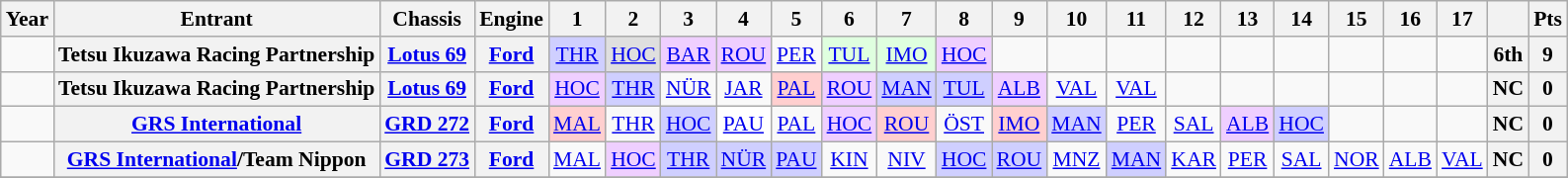<table class="wikitable" style="text-align:center; font-size:90%">
<tr>
<th>Year</th>
<th>Entrant</th>
<th>Chassis</th>
<th>Engine</th>
<th>1</th>
<th>2</th>
<th>3</th>
<th>4</th>
<th>5</th>
<th>6</th>
<th>7</th>
<th>8</th>
<th>9</th>
<th>10</th>
<th>11</th>
<th>12</th>
<th>13</th>
<th>14</th>
<th>15</th>
<th>16</th>
<th>17</th>
<th></th>
<th>Pts</th>
</tr>
<tr>
<td></td>
<th>Tetsu Ikuzawa Racing Partnership</th>
<th><a href='#'>Lotus 69</a></th>
<th><a href='#'>Ford</a></th>
<td style="background:#CFCFFF;"><a href='#'>THR</a><br></td>
<td style="background:#dfdfdf"><a href='#'>HOC</a><br></td>
<td style="background:#efcfff;"><a href='#'>BAR</a><br></td>
<td style="background:#efcfff;"><a href='#'>ROU</a><br></td>
<td><a href='#'>PER</a></td>
<td style="background:#dfffdf"><a href='#'>TUL</a><br><small></small></td>
<td style="background:#dfffdf"><a href='#'>IMO</a><br><small></small></td>
<td style="background:#efcfff;"><a href='#'>HOC</a><br></td>
<td></td>
<td></td>
<td></td>
<td></td>
<td></td>
<td></td>
<td></td>
<td></td>
<td></td>
<th>6th</th>
<th>9</th>
</tr>
<tr>
<td></td>
<th>Tetsu Ikuzawa Racing Partnership</th>
<th><a href='#'>Lotus 69</a></th>
<th><a href='#'>Ford</a></th>
<td style="background:#efcfff;"><a href='#'>HOC</a><br></td>
<td style="background:#CFCFFF;"><a href='#'>THR</a><br></td>
<td><a href='#'>NÜR</a></td>
<td><a href='#'>JAR</a></td>
<td style="background:#ffcfcf"><a href='#'>PAL</a><br><small></small></td>
<td style="background:#efcfff;"><a href='#'>ROU</a><br></td>
<td style="background:#CFCFFF;"><a href='#'>MAN</a><br></td>
<td style="background:#CFCFFF;"><a href='#'>TUL</a><br></td>
<td style="background:#efcfff;"><a href='#'>ALB</a><br></td>
<td><a href='#'>VAL</a></td>
<td><a href='#'>VAL</a></td>
<td></td>
<td></td>
<td></td>
<td></td>
<td></td>
<td></td>
<th>NC</th>
<th>0</th>
</tr>
<tr>
<td></td>
<th><a href='#'>GRS International</a></th>
<th><a href='#'>GRD 272</a></th>
<th><a href='#'>Ford</a></th>
<td style="background-color:#ffcfcf"><a href='#'>MAL</a><br><small></small></td>
<td><a href='#'>THR</a></td>
<td style="background:#CFCFFF;"><a href='#'>HOC</a><br></td>
<td style="background:#FFFFFF;"><a href='#'>PAU</a><br><small></small></td>
<td><a href='#'>PAL</a></td>
<td style="background:#efcfff;"><a href='#'>HOC</a><br></td>
<td style="background:#ffcfcf"><a href='#'>ROU</a><br><small></small></td>
<td><a href='#'>ÖST</a></td>
<td style="background:#ffcfcf"><a href='#'>IMO</a><br><small></small></td>
<td style="background:#CFCFFF;"><a href='#'>MAN</a><br></td>
<td><a href='#'>PER</a></td>
<td><a href='#'>SAL</a></td>
<td style="background:#efcfff;"><a href='#'>ALB</a><br></td>
<td style="background:#CFCFFF;"><a href='#'>HOC</a><br></td>
<td></td>
<td></td>
<td></td>
<th>NC</th>
<th>0</th>
</tr>
<tr>
<td></td>
<th><a href='#'>GRS International</a>/Team Nippon</th>
<th><a href='#'>GRD 273</a></th>
<th><a href='#'>Ford</a></th>
<td><a href='#'>MAL</a></td>
<td style="background:#EFCFFF;"><a href='#'>HOC</a><br></td>
<td style="background:#CFCFFF;"><a href='#'>THR</a><br></td>
<td style="background:#CFCFFF;"><a href='#'>NÜR</a><br></td>
<td style="background:#CFCFFF;"><a href='#'>PAU</a><br></td>
<td><a href='#'>KIN</a></td>
<td><a href='#'>NIV</a></td>
<td style="background:#CFCFFF;"><a href='#'>HOC</a><br></td>
<td style="background:#CFCFFF;"><a href='#'>ROU</a><br></td>
<td><a href='#'>MNZ</a></td>
<td style="background:#CFCFFF;"><a href='#'>MAN</a><br></td>
<td><a href='#'>KAR</a></td>
<td><a href='#'>PER</a></td>
<td><a href='#'>SAL</a></td>
<td><a href='#'>NOR</a></td>
<td><a href='#'>ALB</a></td>
<td><a href='#'>VAL</a></td>
<th>NC</th>
<th>0</th>
</tr>
<tr>
</tr>
</table>
